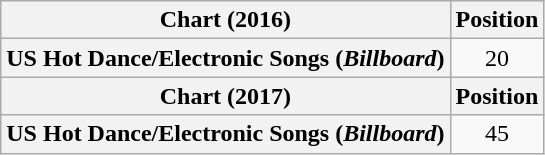<table class="wikitable plainrowheaders " style="text-align:center;">
<tr>
<th scope="col">Chart (2016)</th>
<th scope="col">Position</th>
</tr>
<tr>
<th scope="row">US Hot Dance/Electronic Songs (<em>Billboard</em>)</th>
<td>20</td>
</tr>
<tr>
<th scope="col">Chart (2017)</th>
<th scope="col">Position</th>
</tr>
<tr>
<th scope="row">US Hot Dance/Electronic Songs (<em>Billboard</em>)</th>
<td>45</td>
</tr>
</table>
